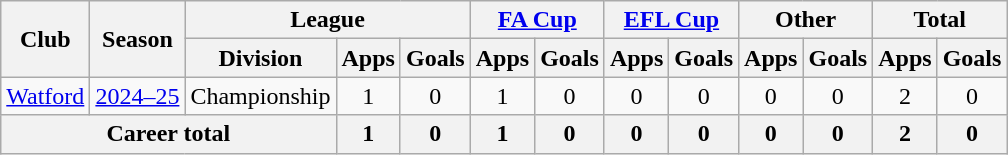<table class=wikitable style=text-align:center>
<tr>
<th rowspan="2">Club</th>
<th rowspan="2">Season</th>
<th colspan="3">League</th>
<th colspan="2"><a href='#'>FA Cup</a></th>
<th colspan="2"><a href='#'>EFL Cup</a></th>
<th colspan="2">Other</th>
<th colspan="2">Total</th>
</tr>
<tr>
<th>Division</th>
<th>Apps</th>
<th>Goals</th>
<th>Apps</th>
<th>Goals</th>
<th>Apps</th>
<th>Goals</th>
<th>Apps</th>
<th>Goals</th>
<th>Apps</th>
<th>Goals</th>
</tr>
<tr>
<td rowspan="1"><a href='#'>Watford</a></td>
<td><a href='#'>2024–25</a></td>
<td>Championship</td>
<td>1</td>
<td>0</td>
<td>1</td>
<td>0</td>
<td>0</td>
<td>0</td>
<td>0</td>
<td>0</td>
<td>2</td>
<td>0</td>
</tr>
<tr>
<th colspan="3">Career total</th>
<th>1</th>
<th>0</th>
<th>1</th>
<th>0</th>
<th>0</th>
<th>0</th>
<th>0</th>
<th>0</th>
<th>2</th>
<th>0</th>
</tr>
</table>
